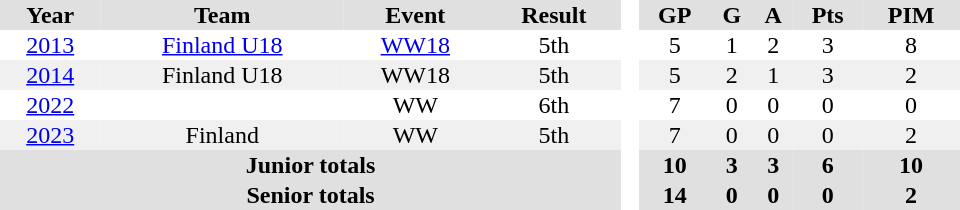<table border="0" cellpadding="1" cellspacing="0" style="text-align:center; width:40em">
<tr ALIGN="centre" bgcolor="#e0e0e0">
<th>Year</th>
<th>Team</th>
<th>Event</th>
<th>Result</th>
<th rowspan="97" bgcolor="#ffffff"> </th>
<th>GP</th>
<th>G</th>
<th>A</th>
<th>Pts</th>
<th>PIM</th>
</tr>
<tr>
<td><a href='#'>2013</a></td>
<td><a href='#'>Finland U18</a></td>
<td><a href='#'>WW18</a></td>
<td>5th</td>
<td>5</td>
<td>1</td>
<td>2</td>
<td>3</td>
<td>8</td>
</tr>
<tr bgcolor="#f0f0f0">
<td><a href='#'>2014</a></td>
<td>Finland U18</td>
<td>WW18</td>
<td>5th</td>
<td>5</td>
<td>2</td>
<td>1</td>
<td>3</td>
<td>2</td>
</tr>
<tr>
<td><a href='#'>2022</a></td>
<td></td>
<td>WW</td>
<td>6th</td>
<td>7</td>
<td>0</td>
<td>0</td>
<td>0</td>
<td>0</td>
</tr>
<tr bgcolor="#f0f0f0">
<td><a href='#'>2023</a></td>
<td>Finland</td>
<td>WW</td>
<td>5th</td>
<td>7</td>
<td>0</td>
<td>0</td>
<td>0</td>
<td>2</td>
</tr>
<tr bgcolor="#e0e0e0">
<th colspan=4>Junior totals</th>
<th>10</th>
<th>3</th>
<th>3</th>
<th>6</th>
<th>10</th>
</tr>
<tr bgcolor="#e0e0e0">
<th colspan=4>Senior totals</th>
<th>14</th>
<th>0</th>
<th>0</th>
<th>0</th>
<th>2</th>
</tr>
</table>
